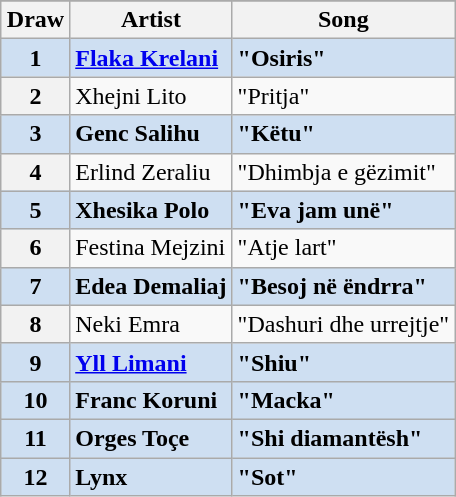<table class="sortable wikitable plainrowheaders" style="margin: 1em auto 1em auto;">
<tr>
</tr>
<tr>
<th scope="col">Draw</th>
<th scope="col">Artist</th>
<th scope="col">Song</th>
</tr>
<tr style="font-weight:bold; background:#CEDFF2;">
<th scope="row" style="text-align:center; font-weight:bold; background:#CEDFF2;">1</th>
<td><a href='#'>Flaka Krelani</a></td>
<td>"Osiris"</td>
</tr>
<tr>
<th scope="row" style="text-align:center;">2</th>
<td>Xhejni Lito</td>
<td>"Pritja"</td>
</tr>
<tr style="font-weight:bold; background:#CEDFF2;">
<th scope="row" style="text-align:center; font-weight:bold; background:#CEDFF2;">3</th>
<td>Genc Salihu</td>
<td>"Këtu"</td>
</tr>
<tr>
<th scope="row" style="text-align:center;">4</th>
<td>Erlind Zeraliu</td>
<td>"Dhimbja e gëzimit"</td>
</tr>
<tr style="font-weight:bold; background:#CEDFF2;">
<th scope="row" style="text-align:center; font-weight:bold; background:#CEDFF2;">5</th>
<td>Xhesika Polo</td>
<td>"Eva jam unë"</td>
</tr>
<tr>
<th scope="row" style="text-align:center;">6</th>
<td>Festina Mejzini</td>
<td>"Atje lart"</td>
</tr>
<tr style="font-weight:bold; background:#CEDFF2;">
<th scope="row" style="text-align:center; font-weight:bold; background:#CEDFF2;">7</th>
<td>Edea Demaliaj</td>
<td>"Besoj në ëndrra"</td>
</tr>
<tr>
<th scope="row" style="text-align:center;">8</th>
<td>Neki Emra</td>
<td>"Dashuri dhe urrejtje"</td>
</tr>
<tr style="font-weight:bold; background:#CEDFF2;">
<th scope="row" style="text-align:center; font-weight:bold; background:#CEDFF2;">9</th>
<td><a href='#'>Yll Limani</a></td>
<td>"Shiu"</td>
</tr>
<tr style="font-weight:bold; background:#CEDFF2;">
<th scope="row" style="text-align:center; font-weight:bold; background:#CEDFF2;">10</th>
<td>Franc Koruni</td>
<td>"Macka"</td>
</tr>
<tr style="font-weight:bold; background:#CEDFF2;">
<th scope="row" style="text-align:center; font-weight:bold; background:#CEDFF2;">11</th>
<td>Orges Toçe</td>
<td>"Shi diamantësh"</td>
</tr>
<tr style="font-weight:bold; background:#CEDFF2;">
<th scope="row" style="text-align:center; font-weight:bold; background:#CEDFF2;">12</th>
<td>Lynx</td>
<td>"Sot"</td>
</tr>
</table>
